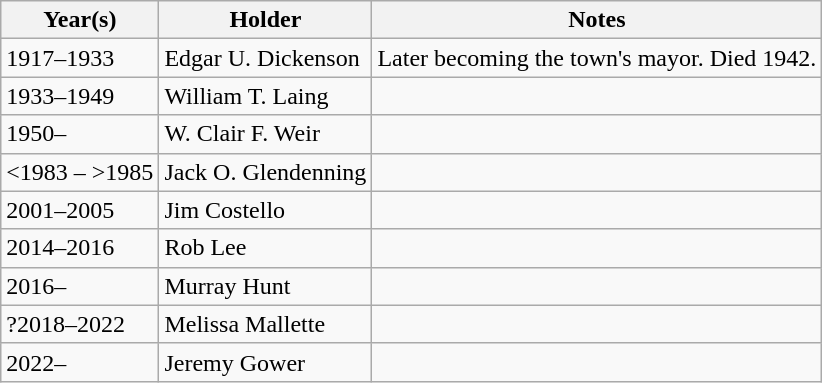<table class="wikitable">
<tr>
<th>Year(s)</th>
<th>Holder</th>
<th>Notes</th>
</tr>
<tr>
<td>1917–1933</td>
<td>Edgar U. Dickenson</td>
<td>Later becoming the town's mayor. Died 1942.</td>
</tr>
<tr>
<td>1933–1949</td>
<td>William T. Laing</td>
<td></td>
</tr>
<tr>
<td>1950–</td>
<td>W. Clair F. Weir</td>
<td></td>
</tr>
<tr>
<td><1983 – >1985</td>
<td>Jack O. Glendenning</td>
<td></td>
</tr>
<tr>
<td>2001–2005</td>
<td>Jim Costello</td>
<td></td>
</tr>
<tr>
<td>2014–2016</td>
<td>Rob Lee</td>
<td></td>
</tr>
<tr>
<td>2016–</td>
<td>Murray Hunt</td>
<td></td>
</tr>
<tr>
<td>?2018–2022</td>
<td>Melissa Mallette</td>
<td></td>
</tr>
<tr>
<td>2022–</td>
<td>Jeremy Gower</td>
<td></td>
</tr>
</table>
